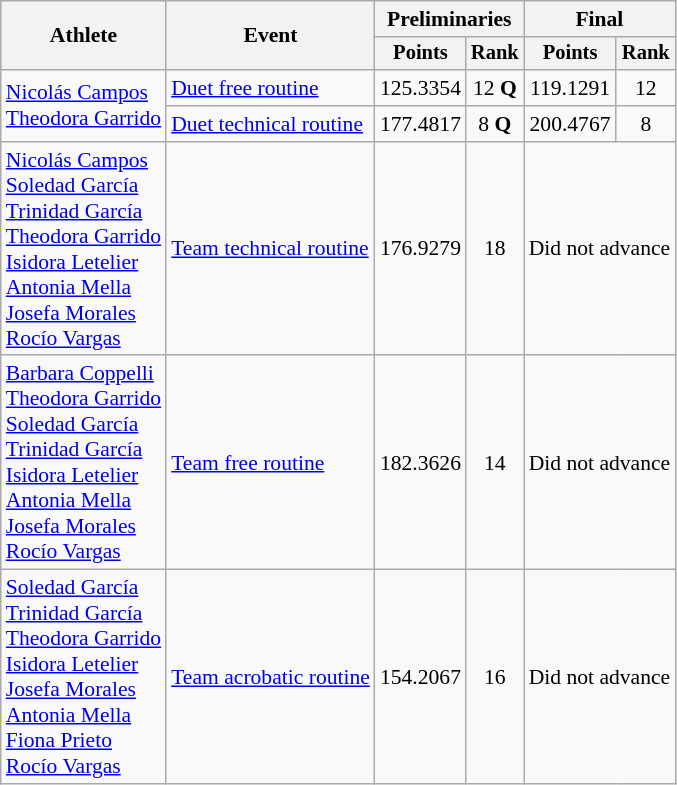<table class="wikitable" style="text-align:center; font-size:90%; ">
<tr>
<th rowspan="2">Athlete</th>
<th rowspan="2">Event</th>
<th colspan="2">Preliminaries</th>
<th colspan="2">Final</th>
</tr>
<tr style="font-size:95%">
<th>Points</th>
<th>Rank</th>
<th>Points</th>
<th>Rank</th>
</tr>
<tr>
<td align=left rowspan=2><a href='#'>Nicolás Campos</a><br> <a href='#'>Theodora Garrido</a></td>
<td align=left><a href='#'>Duet free routine</a></td>
<td>125.3354</td>
<td>12 <strong>Q</strong></td>
<td>119.1291</td>
<td>12</td>
</tr>
<tr>
<td align=left><a href='#'>Duet technical routine</a></td>
<td>177.4817</td>
<td>8 <strong>Q</strong></td>
<td>200.4767</td>
<td>8</td>
</tr>
<tr>
<td align=left><a href='#'>Nicolás Campos</a><br> <a href='#'>Soledad García</a><br> <a href='#'>Trinidad García</a><br> <a href='#'>Theodora Garrido</a><br> <a href='#'>Isidora Letelier</a> <br> <a href='#'>Antonia Mella</a><br> <a href='#'>Josefa Morales</a><br> <a href='#'>Rocío Vargas</a></td>
<td align=left><a href='#'>Team technical routine</a></td>
<td>176.9279</td>
<td>18</td>
<td colspan=2>Did not advance</td>
</tr>
<tr>
<td align=left><a href='#'>Barbara Coppelli</a><br> <a href='#'>Theodora Garrido</a><br> <a href='#'>Soledad García</a><br> <a href='#'>Trinidad García</a> <br> <a href='#'>Isidora Letelier</a><br> <a href='#'>Antonia Mella</a><br> <a href='#'>Josefa Morales</a><br> <a href='#'>Rocío Vargas</a></td>
<td align=left><a href='#'>Team free routine</a></td>
<td>182.3626</td>
<td>14</td>
<td colspan=2>Did not advance</td>
</tr>
<tr>
<td align=left><a href='#'>Soledad García</a><br> <a href='#'>Trinidad García</a><br> <a href='#'>Theodora Garrido</a><br> <a href='#'>Isidora Letelier</a> <br> <a href='#'>Josefa Morales</a><br> <a href='#'>Antonia Mella</a><br> <a href='#'>Fiona Prieto</a><br> <a href='#'>Rocío Vargas</a></td>
<td align=left><a href='#'>Team acrobatic routine</a></td>
<td>154.2067</td>
<td>16</td>
<td colspan=2>Did not advance</td>
</tr>
</table>
